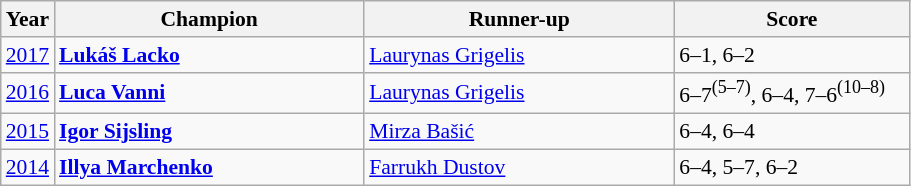<table class="wikitable" style="font-size:90%">
<tr>
<th>Year</th>
<th width="200">Champion</th>
<th width="200">Runner-up</th>
<th width="150">Score</th>
</tr>
<tr>
<td><a href='#'>2017</a></td>
<td> <strong><a href='#'>Lukáš Lacko</a></strong></td>
<td> <a href='#'>Laurynas Grigelis</a></td>
<td>6–1, 6–2</td>
</tr>
<tr>
<td><a href='#'>2016</a></td>
<td> <strong><a href='#'>Luca Vanni</a></strong></td>
<td> <a href='#'>Laurynas Grigelis</a></td>
<td>6–7<sup>(5–7)</sup>, 6–4, 7–6<sup>(10–8)</sup></td>
</tr>
<tr>
<td><a href='#'>2015</a></td>
<td> <strong><a href='#'>Igor Sijsling</a></strong></td>
<td> <a href='#'>Mirza Bašić</a></td>
<td>6–4, 6–4</td>
</tr>
<tr>
<td><a href='#'>2014</a></td>
<td> <strong><a href='#'>Illya Marchenko</a></strong></td>
<td> <a href='#'>Farrukh Dustov</a></td>
<td>6–4, 5–7, 6–2</td>
</tr>
</table>
